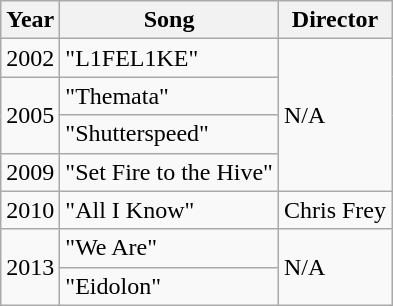<table class="wikitable">
<tr>
<th>Year</th>
<th>Song</th>
<th>Director</th>
</tr>
<tr>
<td>2002</td>
<td>"L1FEL1KE"</td>
<td rowspan="4">N/A</td>
</tr>
<tr>
<td rowspan="2">2005</td>
<td>"Themata"</td>
</tr>
<tr>
<td>"Shutterspeed"</td>
</tr>
<tr>
<td>2009</td>
<td>"Set Fire to the Hive"</td>
</tr>
<tr>
<td>2010</td>
<td>"All I Know"</td>
<td>Chris Frey</td>
</tr>
<tr>
<td rowspan="2">2013</td>
<td>"We Are"</td>
<td rowspan="2">N/A</td>
</tr>
<tr>
<td>"Eidolon"</td>
</tr>
</table>
